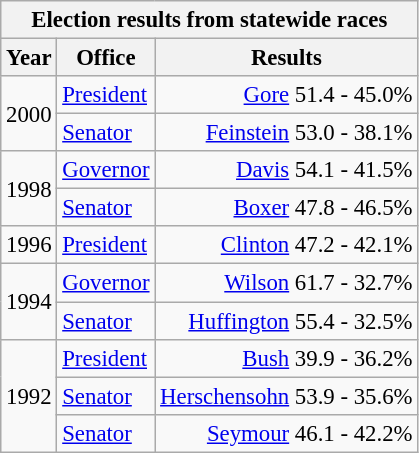<table class="wikitable" style="font-size:95%;">
<tr>
<th colspan="3">Election results from statewide races</th>
</tr>
<tr>
<th>Year</th>
<th>Office</th>
<th>Results</th>
</tr>
<tr>
<td rowspan=2>2000</td>
<td><a href='#'>President</a></td>
<td align="right" ><a href='#'>Gore</a> 51.4 - 45.0%</td>
</tr>
<tr>
<td><a href='#'>Senator</a></td>
<td align="right" ><a href='#'>Feinstein</a> 53.0 - 38.1%</td>
</tr>
<tr>
<td rowspan=2>1998</td>
<td><a href='#'>Governor</a></td>
<td align="right" ><a href='#'>Davis</a> 54.1 - 41.5%</td>
</tr>
<tr>
<td><a href='#'>Senator</a></td>
<td align="right" ><a href='#'>Boxer</a> 47.8 - 46.5%</td>
</tr>
<tr>
<td rowspan=1>1996</td>
<td><a href='#'>President</a></td>
<td align="right" ><a href='#'>Clinton</a> 47.2 - 42.1%</td>
</tr>
<tr>
<td rowspan=2>1994</td>
<td><a href='#'>Governor</a></td>
<td align="right" ><a href='#'>Wilson</a> 61.7 - 32.7%</td>
</tr>
<tr>
<td><a href='#'>Senator</a></td>
<td align="right" ><a href='#'>Huffington</a> 55.4 - 32.5%</td>
</tr>
<tr>
<td rowspan=3>1992</td>
<td><a href='#'>President</a></td>
<td align="right" ><a href='#'>Bush</a> 39.9 - 36.2%</td>
</tr>
<tr>
<td><a href='#'>Senator</a></td>
<td align="right" ><a href='#'>Herschensohn</a> 53.9 - 35.6%</td>
</tr>
<tr>
<td><a href='#'>Senator</a></td>
<td align="right" ><a href='#'>Seymour</a> 46.1 - 42.2%</td>
</tr>
</table>
